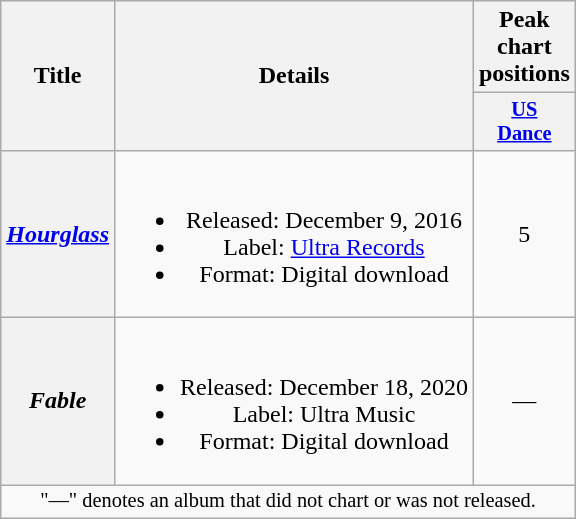<table class="wikitable plainrowheaders" style="text-align:center;">
<tr>
<th rowspan="2" scope="col">Title</th>
<th rowspan="2" scope="col">Details</th>
<th rowspan="1" scope="col">Peak chart positions</th>
</tr>
<tr>
<th scope="col" style="width:3em;font-size:85%;"><a href='#'>US<br>Dance</a><br></th>
</tr>
<tr>
<th scope="row"><em><a href='#'>Hourglass</a></em></th>
<td><br><ul><li>Released: December 9, 2016</li><li>Label: <a href='#'>Ultra Records</a></li><li>Format: Digital download</li></ul></td>
<td>5</td>
</tr>
<tr>
<th scope="row"><em>Fable</em></th>
<td><br><ul><li>Released: December 18, 2020</li><li>Label: Ultra Music</li><li>Format: Digital download</li></ul></td>
<td>—</td>
</tr>
<tr>
<td colspan="4" style="font-size:85%">"—" denotes an album that did not chart or was not released.</td>
</tr>
</table>
